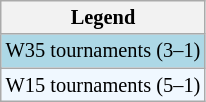<table class="wikitable" style="font-size:85%">
<tr>
<th>Legend</th>
</tr>
<tr style="background:lightblue;">
<td>W35 tournaments (3–1)</td>
</tr>
<tr style="background:#f0f8ff;">
<td>W15 tournaments (5–1)</td>
</tr>
</table>
